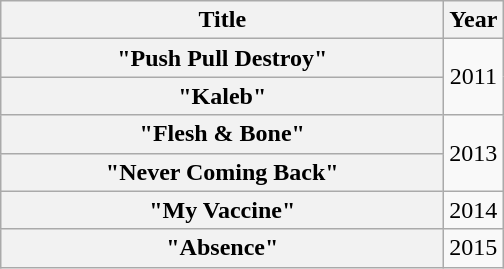<table class="wikitable plainrowheaders" style="text-align:center;">
<tr>
<th scope="col" style="width:18em;">Title</th>
<th scope="col">Year</th>
</tr>
<tr>
<th scope="row">"Push Pull Destroy"</th>
<td rowspan=2>2011</td>
</tr>
<tr>
<th scope="row">"Kaleb"</th>
</tr>
<tr>
<th scope="row">"Flesh & Bone"</th>
<td rowspan=2>2013</td>
</tr>
<tr>
<th scope="row">"Never Coming Back"</th>
</tr>
<tr>
<th scope="row">"My Vaccine"</th>
<td>2014</td>
</tr>
<tr>
<th scope="row">"Absence"</th>
<td>2015</td>
</tr>
</table>
